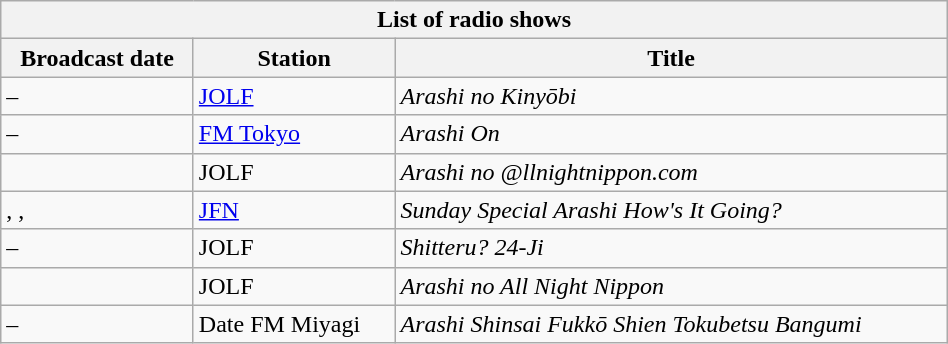<table class="wikitable" style="clear:none; padding:0 auto; width:50%; margin:auto align:left;">
<tr>
<th colspan=3>List of radio shows</th>
</tr>
<tr>
<th>Broadcast date</th>
<th>Station</th>
<th>Title</th>
</tr>
<tr>
<td> – </td>
<td><a href='#'>JOLF</a></td>
<td><em>Arashi no Kinyōbi</em></td>
</tr>
<tr>
<td> – </td>
<td><a href='#'>FM Tokyo</a></td>
<td><em>Arashi On</em></td>
</tr>
<tr>
<td></td>
<td>JOLF</td>
<td><em>Arashi no @llnightnippon.com</em></td>
</tr>
<tr>
<td>, , </td>
<td><a href='#'>JFN</a></td>
<td><em>Sunday Special Arashi How's It Going?</em></td>
</tr>
<tr>
<td> – </td>
<td>JOLF</td>
<td><em>Shitteru? 24-Ji</em></td>
</tr>
<tr>
<td></td>
<td>JOLF</td>
<td><em>Arashi no All Night Nippon</em></td>
</tr>
<tr>
<td> – </td>
<td>Date FM Miyagi</td>
<td><em>Arashi Shinsai Fukkō Shien Tokubetsu Bangumi</em></td>
</tr>
</table>
